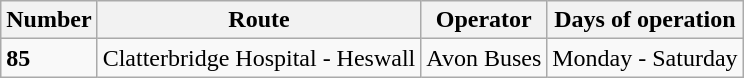<table class="wikitable" border="1">
<tr>
<th>Number</th>
<th>Route</th>
<th>Operator</th>
<th>Days of operation</th>
</tr>
<tr>
<td><strong>85</strong></td>
<td>Clatterbridge Hospital - Heswall</td>
<td>Avon Buses</td>
<td>Monday - Saturday</td>
</tr>
</table>
